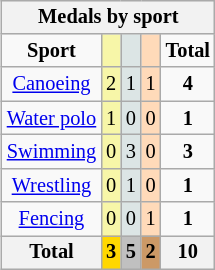<table class=wikitable style="font-size:85%; float:right">
<tr bgcolor=efefef>
<th colspan=7>Medals by sport</th>
</tr>
<tr align=center>
<td><strong>Sport</strong></td>
<td bgcolor=f7f6a8></td>
<td bgcolor=dce5e5></td>
<td bgcolor=ffdab9></td>
<td><strong>Total</strong></td>
</tr>
<tr align=center>
<td><a href='#'>Canoeing</a></td>
<td style="background:#F7F6A8;">2</td>
<td style="background:#DCE5E5;">1</td>
<td style="background:#FFDAB9;">1</td>
<td><strong>4</strong></td>
</tr>
<tr align=center>
<td><a href='#'>Water polo</a></td>
<td style="background:#F7F6A8;">1</td>
<td style="background:#DCE5E5;">0</td>
<td style="background:#FFDAB9;">0</td>
<td><strong>1</strong></td>
</tr>
<tr align=center>
<td><a href='#'>Swimming</a></td>
<td style="background:#F7F6A8;">0</td>
<td style="background:#DCE5E5;">3</td>
<td style="background:#FFDAB9;">0</td>
<td><strong>3</strong></td>
</tr>
<tr align=center>
<td><a href='#'>Wrestling</a></td>
<td style="background:#F7F6A8;">0</td>
<td style="background:#DCE5E5;">1</td>
<td style="background:#FFDAB9;">0</td>
<td><strong>1</strong></td>
</tr>
<tr align=center>
<td><a href='#'>Fencing</a></td>
<td style="background:#F7F6A8;">0</td>
<td style="background:#DCE5E5;">0</td>
<td style="background:#FFDAB9;">1</td>
<td><strong>1</strong></td>
</tr>
<tr align=center>
<th>Total</th>
<th style="background:gold">3</th>
<th style="background:silver">5</th>
<th style="background:#c96">2</th>
<th>10</th>
</tr>
</table>
